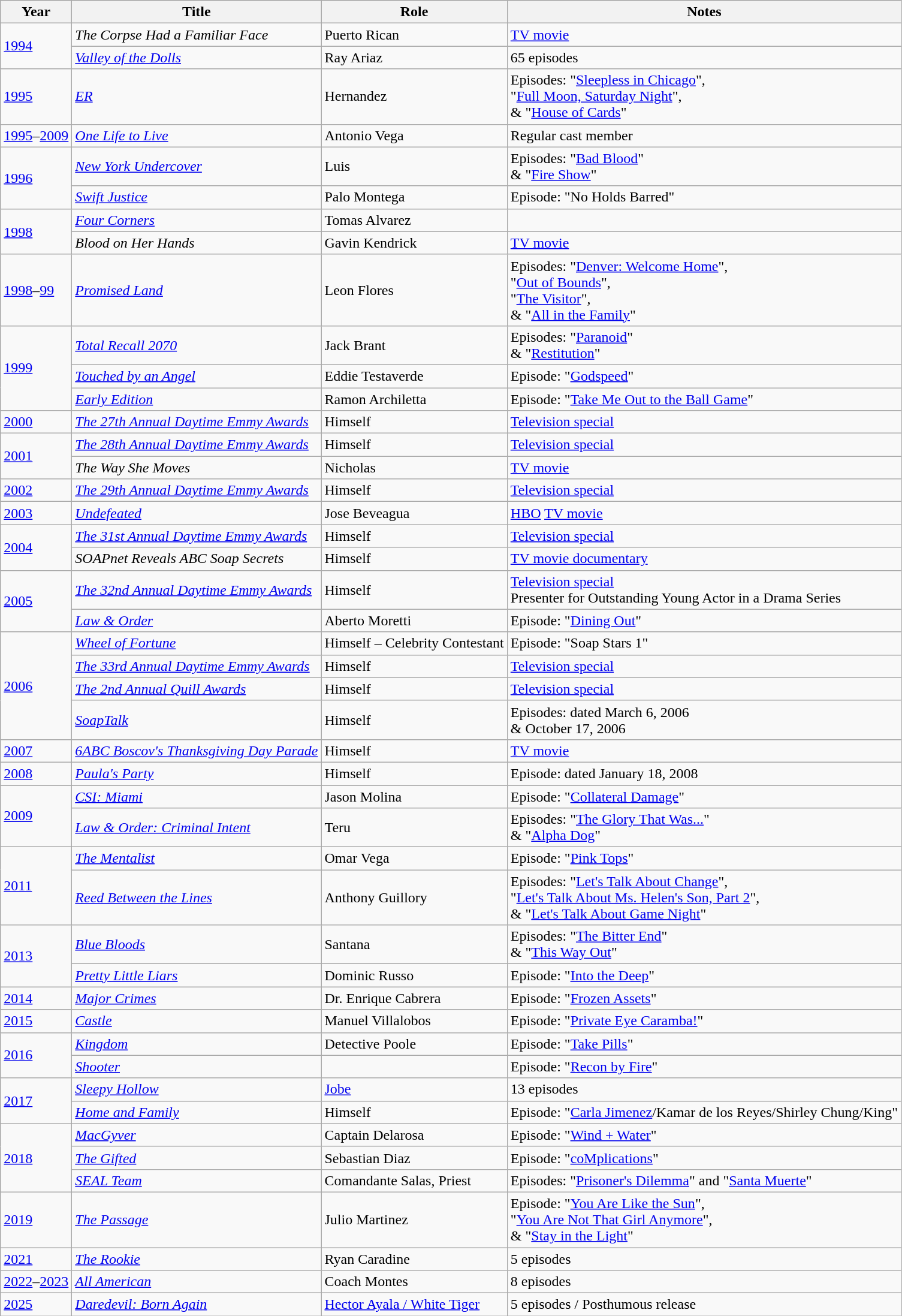<table class="wikitable sortable">
<tr>
<th>Year</th>
<th>Title</th>
<th>Role</th>
<th class="unsortable">Notes</th>
</tr>
<tr>
<td rowspan="2"><a href='#'>1994</a></td>
<td><em>The Corpse Had a Familiar Face</em></td>
<td>Puerto Rican</td>
<td><a href='#'>TV movie</a></td>
</tr>
<tr>
<td><em><a href='#'>Valley of the Dolls</a></em></td>
<td>Ray Ariaz</td>
<td>65 episodes</td>
</tr>
<tr>
<td><a href='#'>1995</a></td>
<td><em><a href='#'>ER</a></em></td>
<td>Hernandez</td>
<td>Episodes: "<a href='#'>Sleepless in Chicago</a>",<br>"<a href='#'>Full Moon, Saturday Night</a>",<br>& "<a href='#'>House of Cards</a>"</td>
</tr>
<tr>
<td><a href='#'>1995</a>–<a href='#'>2009</a></td>
<td><em><a href='#'>One Life to Live</a></em></td>
<td>Antonio Vega</td>
<td>Regular cast member</td>
</tr>
<tr>
<td rowspan="2"><a href='#'>1996</a></td>
<td><em><a href='#'>New York Undercover</a></em></td>
<td>Luis</td>
<td>Episodes: "<a href='#'>Bad Blood</a>"<br>& "<a href='#'>Fire Show</a>"</td>
</tr>
<tr>
<td><em><a href='#'>Swift Justice</a></em></td>
<td>Palo Montega</td>
<td>Episode: "No Holds Barred"</td>
</tr>
<tr>
<td rowspan="2"><a href='#'>1998</a></td>
<td><em><a href='#'>Four Corners</a></em></td>
<td>Tomas Alvarez</td>
<td></td>
</tr>
<tr>
<td><em>Blood on Her Hands</em></td>
<td>Gavin Kendrick</td>
<td><a href='#'>TV movie</a></td>
</tr>
<tr>
<td><a href='#'>1998</a>–<a href='#'>99</a></td>
<td><em><a href='#'>Promised Land</a></em></td>
<td>Leon Flores</td>
<td>Episodes: "<a href='#'>Denver: Welcome Home</a>",<br>"<a href='#'>Out of Bounds</a>",<br>"<a href='#'>The Visitor</a>",<br>& "<a href='#'>All in the Family</a>"</td>
</tr>
<tr>
<td rowspan="3"><a href='#'>1999</a></td>
<td><em><a href='#'>Total Recall 2070</a></em></td>
<td>Jack Brant</td>
<td>Episodes: "<a href='#'>Paranoid</a>"<br>& "<a href='#'>Restitution</a>"</td>
</tr>
<tr>
<td><em><a href='#'>Touched by an Angel</a></em></td>
<td>Eddie Testaverde</td>
<td>Episode: "<a href='#'>Godspeed</a>"</td>
</tr>
<tr>
<td><em><a href='#'>Early Edition</a></em></td>
<td>Ramon Archiletta</td>
<td>Episode: "<a href='#'>Take Me Out to the Ball Game</a>"</td>
</tr>
<tr>
<td><a href='#'>2000</a></td>
<td><em><a href='#'>The 27th Annual Daytime Emmy Awards</a></em></td>
<td>Himself</td>
<td><a href='#'>Television special</a></td>
</tr>
<tr>
<td rowspan="2"><a href='#'>2001</a></td>
<td><em><a href='#'>The 28th Annual Daytime Emmy Awards</a></em></td>
<td>Himself</td>
<td><a href='#'>Television special</a></td>
</tr>
<tr>
<td><em>The Way She Moves</em></td>
<td>Nicholas</td>
<td><a href='#'>TV movie</a></td>
</tr>
<tr>
<td><a href='#'>2002</a></td>
<td><em><a href='#'>The 29th Annual Daytime Emmy Awards</a></em></td>
<td>Himself</td>
<td><a href='#'>Television special</a></td>
</tr>
<tr>
<td><a href='#'>2003</a></td>
<td><em><a href='#'>Undefeated</a></em></td>
<td>Jose Beveagua</td>
<td><a href='#'>HBO</a> <a href='#'>TV movie</a></td>
</tr>
<tr>
<td rowspan="2"><a href='#'>2004</a></td>
<td><em><a href='#'>The 31st Annual Daytime Emmy Awards</a></em></td>
<td>Himself</td>
<td><a href='#'>Television special</a></td>
</tr>
<tr>
<td><em>SOAPnet Reveals ABC Soap Secrets</em></td>
<td>Himself</td>
<td><a href='#'>TV movie documentary</a></td>
</tr>
<tr>
<td rowspan="2"><a href='#'>2005</a></td>
<td><em><a href='#'>The 32nd Annual Daytime Emmy Awards</a></em></td>
<td>Himself</td>
<td><a href='#'>Television special</a><br>Presenter for Outstanding Young Actor in a Drama Series</td>
</tr>
<tr>
<td><em><a href='#'>Law & Order</a></em></td>
<td>Aberto Moretti</td>
<td>Episode: "<a href='#'>Dining Out</a>"</td>
</tr>
<tr>
<td rowspan="4"><a href='#'>2006</a></td>
<td><em><a href='#'>Wheel of Fortune</a></em></td>
<td>Himself – Celebrity Contestant</td>
<td>Episode: "Soap Stars 1"</td>
</tr>
<tr>
<td><em><a href='#'>The 33rd Annual Daytime Emmy Awards</a></em></td>
<td>Himself</td>
<td><a href='#'>Television special</a></td>
</tr>
<tr>
<td><em><a href='#'>The 2nd Annual Quill Awards</a></em></td>
<td>Himself</td>
<td><a href='#'>Television special</a></td>
</tr>
<tr>
<td><em><a href='#'>SoapTalk</a></em></td>
<td>Himself</td>
<td>Episodes: dated March 6, 2006<br>& October 17, 2006</td>
</tr>
<tr>
<td><a href='#'>2007</a></td>
<td><em><a href='#'>6ABC Boscov's Thanksgiving Day Parade</a></em></td>
<td>Himself</td>
<td><a href='#'>TV movie</a></td>
</tr>
<tr>
<td><a href='#'>2008</a></td>
<td><em><a href='#'>Paula's Party</a></em></td>
<td>Himself</td>
<td>Episode: dated January 18, 2008</td>
</tr>
<tr>
<td rowspan="2"><a href='#'>2009</a></td>
<td><em><a href='#'>CSI: Miami</a></em></td>
<td>Jason Molina</td>
<td>Episode: "<a href='#'>Collateral Damage</a>"</td>
</tr>
<tr>
<td><em><a href='#'>Law & Order: Criminal Intent</a></em></td>
<td>Teru</td>
<td>Episodes: "<a href='#'>The Glory That Was...</a>"<br>& "<a href='#'>Alpha Dog</a>"</td>
</tr>
<tr>
<td rowspan="2"><a href='#'>2011</a></td>
<td><em><a href='#'>The Mentalist</a></em></td>
<td>Omar Vega</td>
<td>Episode: "<a href='#'>Pink Tops</a>"</td>
</tr>
<tr>
<td><em><a href='#'>Reed Between the Lines</a></em></td>
<td>Anthony Guillory</td>
<td>Episodes: "<a href='#'>Let's Talk About Change</a>",<br>"<a href='#'>Let's Talk About Ms. Helen's Son, Part 2</a>",<br>& "<a href='#'>Let's Talk About Game Night</a>"</td>
</tr>
<tr>
<td rowspan="2"><a href='#'>2013</a></td>
<td><em><a href='#'>Blue Bloods</a></em></td>
<td>Santana</td>
<td>Episodes: "<a href='#'>The Bitter End</a>"<br>& "<a href='#'>This Way Out</a>"</td>
</tr>
<tr>
<td><em><a href='#'>Pretty Little Liars</a></em></td>
<td>Dominic Russo</td>
<td>Episode: "<a href='#'>Into the Deep</a>"</td>
</tr>
<tr>
<td><a href='#'>2014</a></td>
<td><em><a href='#'>Major Crimes</a></em></td>
<td>Dr. Enrique Cabrera</td>
<td>Episode: "<a href='#'>Frozen Assets</a>"</td>
</tr>
<tr>
<td><a href='#'>2015</a></td>
<td><em><a href='#'>Castle</a></em></td>
<td>Manuel Villalobos</td>
<td>Episode: "<a href='#'>Private Eye Caramba!</a>"</td>
</tr>
<tr>
<td rowspan="2"><a href='#'>2016</a></td>
<td><em><a href='#'>Kingdom</a></em></td>
<td>Detective Poole</td>
<td>Episode: "<a href='#'>Take Pills</a>"</td>
</tr>
<tr>
<td><em><a href='#'>Shooter</a></em></td>
<td></td>
<td>Episode: "<a href='#'>Recon by Fire</a>"</td>
</tr>
<tr>
<td rowspan="2"><a href='#'>2017</a></td>
<td><em><a href='#'>Sleepy Hollow</a></em></td>
<td><a href='#'>Jobe</a></td>
<td>13 episodes</td>
</tr>
<tr>
<td><em><a href='#'>Home and Family</a></em></td>
<td>Himself</td>
<td>Episode: "<a href='#'>Carla Jimenez</a>/Kamar de los Reyes/Shirley Chung/King"</td>
</tr>
<tr>
<td rowspan="3"><a href='#'>2018</a></td>
<td><em><a href='#'>MacGyver</a></em></td>
<td>Captain Delarosa</td>
<td>Episode: "<a href='#'>Wind + Water</a>"</td>
</tr>
<tr>
<td><em><a href='#'>The Gifted</a></em></td>
<td>Sebastian Diaz</td>
<td>Episode: "<a href='#'>coMplications</a>"</td>
</tr>
<tr>
<td><em><a href='#'>SEAL Team</a></em></td>
<td>Comandante Salas, Priest</td>
<td>Episodes: "<a href='#'>Prisoner's Dilemma</a>" and "<a href='#'>Santa Muerte</a>"</td>
</tr>
<tr>
<td><a href='#'>2019</a></td>
<td><em><a href='#'>The Passage</a></em></td>
<td>Julio Martinez</td>
<td>Episode: "<a href='#'>You Are Like the Sun</a>",<br>"<a href='#'>You Are Not That Girl Anymore</a>",<br> & "<a href='#'>Stay in the Light</a>"</td>
</tr>
<tr>
<td><a href='#'>2021</a></td>
<td><em><a href='#'>The Rookie</a></em></td>
<td>Ryan Caradine</td>
<td>5 episodes</td>
</tr>
<tr>
<td><a href='#'>2022</a>–<a href='#'>2023</a></td>
<td><em><a href='#'>All American</a></em></td>
<td>Coach Montes</td>
<td>8 episodes</td>
</tr>
<tr>
<td><a href='#'>2025</a></td>
<td><em><a href='#'>Daredevil: Born Again</a></em></td>
<td><a href='#'>Hector Ayala / White Tiger</a></td>
<td>5 episodes / Posthumous release</td>
</tr>
</table>
